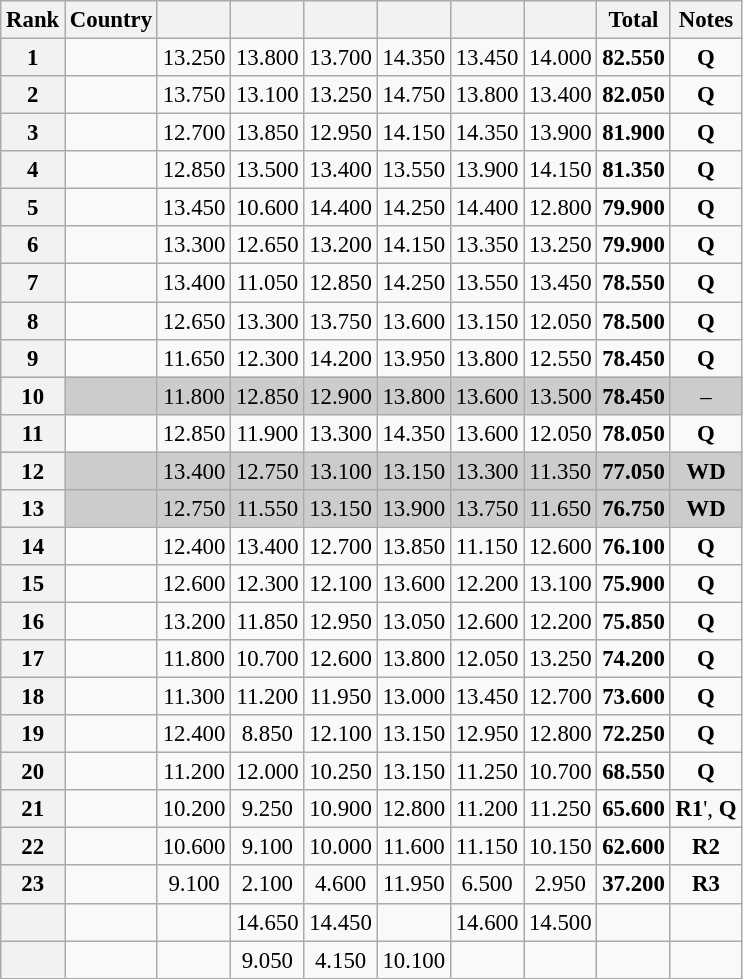<table class="wikitable sortable" style="text-align:center; font-size:95%">
<tr>
<th>Rank</th>
<th>Country</th>
<th></th>
<th></th>
<th></th>
<th></th>
<th></th>
<th></th>
<th>Total</th>
<th>Notes</th>
</tr>
<tr>
<th scope=row>1</th>
<td align=left></td>
<td>13.250</td>
<td>13.800</td>
<td>13.700</td>
<td>14.350</td>
<td>13.450</td>
<td>14.000</td>
<td><strong>82.550</strong></td>
<td><strong>Q</strong></td>
</tr>
<tr>
<th scope=row>2</th>
<td align=left></td>
<td>13.750</td>
<td>13.100</td>
<td>13.250</td>
<td>14.750</td>
<td>13.800</td>
<td>13.400</td>
<td><strong>82.050</strong></td>
<td><strong>Q</strong></td>
</tr>
<tr>
<th scope=row>3</th>
<td align=left></td>
<td>12.700</td>
<td>13.850</td>
<td>12.950</td>
<td>14.150</td>
<td>14.350</td>
<td>13.900</td>
<td><strong>81.900</strong></td>
<td><strong>Q</strong></td>
</tr>
<tr>
<th scope=row>4</th>
<td align=left></td>
<td>12.850</td>
<td>13.500</td>
<td>13.400</td>
<td>13.550</td>
<td>13.900</td>
<td>14.150</td>
<td><strong>81.350</strong></td>
<td><strong>Q</strong></td>
</tr>
<tr>
<th scope=row>5</th>
<td align=left></td>
<td>13.450</td>
<td>10.600</td>
<td>14.400</td>
<td>14.250</td>
<td>14.400</td>
<td>12.800</td>
<td><strong>79.900 </strong></td>
<td><strong>Q</strong></td>
</tr>
<tr>
<th scope=row>6</th>
<td align=left></td>
<td>13.300</td>
<td>12.650</td>
<td>13.200</td>
<td>14.150</td>
<td>13.350</td>
<td>13.250</td>
<td><strong>79.900</strong></td>
<td><strong>Q</strong></td>
</tr>
<tr>
<th scope=row>7</th>
<td align=left></td>
<td>13.400</td>
<td>11.050</td>
<td>12.850</td>
<td>14.250</td>
<td>13.550</td>
<td>13.450</td>
<td><strong>78.550</strong></td>
<td><strong>Q</strong></td>
</tr>
<tr>
<th scope=row>8</th>
<td align=left></td>
<td>12.650</td>
<td>13.300</td>
<td>13.750</td>
<td>13.600</td>
<td>13.150</td>
<td>12.050</td>
<td><strong>78.500</strong></td>
<td><strong>Q</strong></td>
</tr>
<tr>
<th scope=row>9</th>
<td align=left></td>
<td>11.650</td>
<td>12.300</td>
<td>14.200</td>
<td>13.950</td>
<td>13.800</td>
<td>12.550</td>
<td><strong>78.450</strong></td>
<td><strong>Q</strong></td>
</tr>
<tr bgcolor="cccccc">
<th scope=row>10</th>
<td align=left></td>
<td>11.800</td>
<td>12.850</td>
<td>12.900</td>
<td>13.800</td>
<td>13.600</td>
<td>13.500</td>
<td><strong>78.450</strong></td>
<td>–</td>
</tr>
<tr>
<th scope=row>11</th>
<td align=left></td>
<td>12.850</td>
<td>11.900</td>
<td>13.300</td>
<td>14.350</td>
<td>13.600</td>
<td>12.050</td>
<td><strong>78.050</strong></td>
<td><strong>Q</strong></td>
</tr>
<tr bgcolor="cccccc">
<th scope=row>12</th>
<td align=left></td>
<td>13.400</td>
<td>12.750</td>
<td>13.100</td>
<td>13.150</td>
<td>13.300</td>
<td>11.350</td>
<td><strong>77.050</strong></td>
<td><strong>WD</strong></td>
</tr>
<tr bgcolor="cccccc">
<th scope=row>13</th>
<td align=left></td>
<td>12.750</td>
<td>11.550</td>
<td>13.150</td>
<td>13.900</td>
<td>13.750</td>
<td>11.650</td>
<td><strong>76.750  </strong></td>
<td><strong>WD</strong></td>
</tr>
<tr>
<th scope=row>14</th>
<td align=left></td>
<td>12.400</td>
<td>13.400</td>
<td>12.700</td>
<td>13.850</td>
<td>11.150</td>
<td>12.600</td>
<td><strong>76.100 </strong></td>
<td><strong>Q</strong></td>
</tr>
<tr>
<th scope=row>15</th>
<td align=left></td>
<td>12.600</td>
<td>12.300</td>
<td>12.100</td>
<td>13.600</td>
<td>12.200</td>
<td>13.100</td>
<td><strong>75.900</strong></td>
<td><strong>Q</strong></td>
</tr>
<tr>
<th scope=row>16</th>
<td align=left></td>
<td>13.200</td>
<td>11.850</td>
<td>12.950</td>
<td>13.050</td>
<td>12.600</td>
<td>12.200</td>
<td><strong>75.850</strong></td>
<td><strong>Q</strong></td>
</tr>
<tr>
<th scope=row>17</th>
<td align=left></td>
<td>11.800</td>
<td>10.700</td>
<td>12.600</td>
<td>13.800</td>
<td>12.050</td>
<td>13.250</td>
<td><strong>74.200 </strong></td>
<td><strong>Q</strong></td>
</tr>
<tr>
<th scope=row>18</th>
<td align=left></td>
<td>11.300</td>
<td>11.200</td>
<td>11.950</td>
<td>13.000</td>
<td>13.450</td>
<td>12.700</td>
<td><strong>73.600</strong></td>
<td><strong>Q</strong></td>
</tr>
<tr>
<th scope=row>19</th>
<td align=left></td>
<td>12.400</td>
<td>8.850</td>
<td>12.100</td>
<td>13.150</td>
<td>12.950</td>
<td>12.800</td>
<td><strong>72.250 </strong></td>
<td><strong>Q</strong></td>
</tr>
<tr>
<th scope=row>20</th>
<td align=left></td>
<td>11.200</td>
<td>12.000</td>
<td>10.250</td>
<td>13.150</td>
<td>11.250</td>
<td>10.700</td>
<td><strong>68.550 </strong></td>
<td><strong>Q</strong></td>
</tr>
<tr>
<th scope=row>21</th>
<td align=left></td>
<td>10.200</td>
<td>9.250</td>
<td>10.900</td>
<td>12.800</td>
<td>11.200</td>
<td>11.250</td>
<td><strong>65.600</strong></td>
<td><strong>R1</strong>', <strong> Q</strong></td>
</tr>
<tr>
<th scope=row>22</th>
<td align=left></td>
<td>10.600</td>
<td>9.100</td>
<td>10.000</td>
<td>11.600</td>
<td>11.150</td>
<td>10.150</td>
<td><strong>62.600 </strong></td>
<td><strong>R2</strong></td>
</tr>
<tr>
<th scope=row>23</th>
<td align=left></td>
<td>9.100</td>
<td>2.100</td>
<td>4.600</td>
<td>11.950</td>
<td>6.500</td>
<td>2.950</td>
<td><strong>37.200   </strong></td>
<td><strong>R3</strong></td>
</tr>
<tr>
<th scope=row></th>
<td align=left></td>
<td></td>
<td>14.650</td>
<td>14.450</td>
<td></td>
<td>14.600</td>
<td>14.500</td>
<td><strong> </strong></td>
<td></td>
</tr>
<tr>
<th scope=row></th>
<td align=left></td>
<td></td>
<td>9.050</td>
<td>4.150</td>
<td>10.100</td>
<td></td>
<td></td>
<td><strong> </strong></td>
<td></td>
</tr>
</table>
